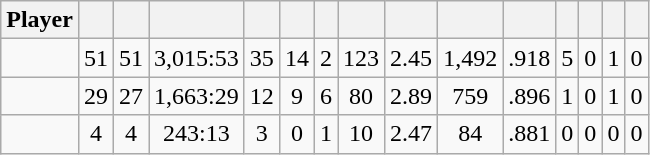<table class="wikitable sortable" style="text-align:center;">
<tr>
<th>Player</th>
<th></th>
<th></th>
<th></th>
<th></th>
<th></th>
<th></th>
<th></th>
<th></th>
<th></th>
<th></th>
<th></th>
<th></th>
<th></th>
<th></th>
</tr>
<tr>
<td></td>
<td>51</td>
<td>51</td>
<td>3,015:53</td>
<td>35</td>
<td>14</td>
<td>2</td>
<td>123</td>
<td>2.45</td>
<td>1,492</td>
<td>.918</td>
<td>5</td>
<td>0</td>
<td>1</td>
<td>0</td>
</tr>
<tr>
<td></td>
<td>29</td>
<td>27</td>
<td>1,663:29</td>
<td>12</td>
<td>9</td>
<td>6</td>
<td>80</td>
<td>2.89</td>
<td>759</td>
<td>.896</td>
<td>1</td>
<td>0</td>
<td>1</td>
<td>0</td>
</tr>
<tr>
<td></td>
<td>4</td>
<td>4</td>
<td>243:13</td>
<td>3</td>
<td>0</td>
<td>1</td>
<td>10</td>
<td>2.47</td>
<td>84</td>
<td>.881</td>
<td>0</td>
<td>0</td>
<td>0</td>
<td>0</td>
</tr>
</table>
